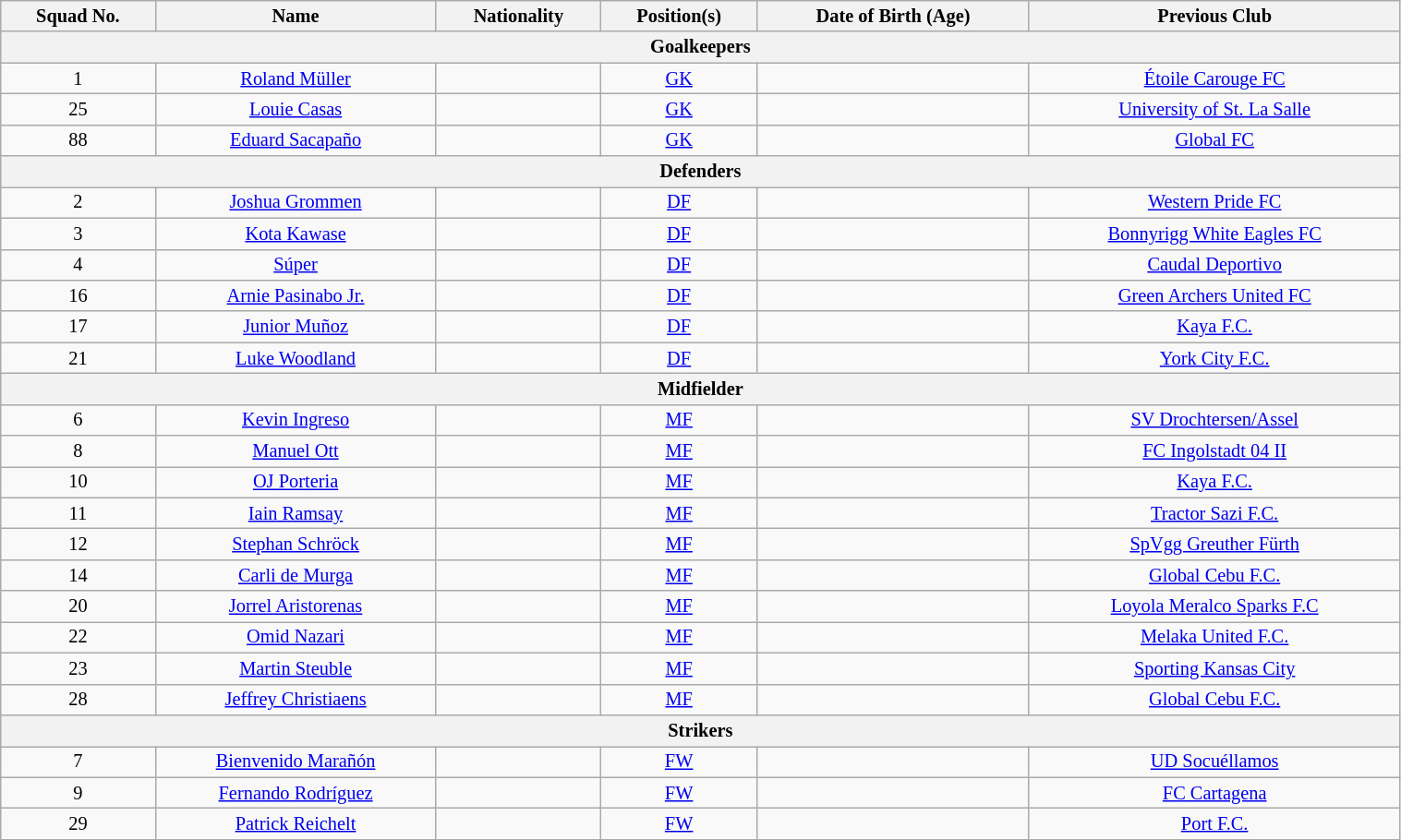<table class="wikitable" style="text-align:center; font-size:85%; width:80%;">
<tr>
<th>Squad No.</th>
<th>Name</th>
<th>Nationality</th>
<th>Position(s)</th>
<th>Date of Birth (Age)</th>
<th>Previous Club</th>
</tr>
<tr>
<th colspan=6>Goalkeepers</th>
</tr>
<tr>
<td>1</td>
<td><a href='#'>Roland Müller</a></td>
<td></td>
<td><a href='#'>GK</a></td>
<td></td>
<td><a href='#'>Étoile Carouge FC</a></td>
</tr>
<tr>
<td>25</td>
<td><a href='#'>Louie Casas</a></td>
<td></td>
<td><a href='#'>GK</a></td>
<td></td>
<td><a href='#'>University of St. La Salle</a></td>
</tr>
<tr>
<td>88</td>
<td><a href='#'>Eduard Sacapaño</a></td>
<td></td>
<td><a href='#'>GK</a></td>
<td></td>
<td><a href='#'>Global FC</a></td>
</tr>
<tr>
<th colspan=6>Defenders</th>
</tr>
<tr>
<td>2</td>
<td><a href='#'>Joshua Grommen</a></td>
<td></td>
<td><a href='#'>DF</a></td>
<td></td>
<td><a href='#'>Western Pride FC</a></td>
</tr>
<tr>
<td>3</td>
<td><a href='#'>Kota Kawase</a></td>
<td></td>
<td><a href='#'>DF</a></td>
<td></td>
<td><a href='#'>Bonnyrigg White Eagles FC</a></td>
</tr>
<tr>
<td>4</td>
<td><a href='#'>Súper</a></td>
<td></td>
<td><a href='#'>DF</a></td>
<td></td>
<td><a href='#'>Caudal Deportivo</a></td>
</tr>
<tr>
<td>16</td>
<td><a href='#'>Arnie Pasinabo Jr.</a></td>
<td></td>
<td><a href='#'>DF</a></td>
<td></td>
<td><a href='#'>Green Archers United FC</a></td>
</tr>
<tr>
<td>17</td>
<td><a href='#'>Junior Muñoz</a></td>
<td></td>
<td><a href='#'>DF</a></td>
<td></td>
<td><a href='#'>Kaya F.C.</a></td>
</tr>
<tr>
<td>21</td>
<td><a href='#'>Luke Woodland</a></td>
<td></td>
<td><a href='#'>DF</a></td>
<td></td>
<td><a href='#'>York City F.C.</a></td>
</tr>
<tr>
<th colspan=6>Midfielder</th>
</tr>
<tr>
<td>6</td>
<td><a href='#'>Kevin Ingreso</a></td>
<td></td>
<td><a href='#'>MF</a></td>
<td></td>
<td><a href='#'>SV Drochtersen/Assel</a></td>
</tr>
<tr>
<td>8</td>
<td><a href='#'>Manuel Ott</a></td>
<td></td>
<td><a href='#'>MF</a></td>
<td></td>
<td><a href='#'>FC Ingolstadt 04 II</a></td>
</tr>
<tr>
<td>10</td>
<td><a href='#'>OJ Porteria</a></td>
<td></td>
<td><a href='#'>MF</a></td>
<td></td>
<td><a href='#'>Kaya F.C.</a></td>
</tr>
<tr>
<td>11</td>
<td><a href='#'>Iain Ramsay</a></td>
<td></td>
<td><a href='#'>MF</a></td>
<td></td>
<td><a href='#'>Tractor Sazi F.C.</a></td>
</tr>
<tr>
<td>12</td>
<td><a href='#'>Stephan Schröck</a></td>
<td></td>
<td><a href='#'>MF</a></td>
<td></td>
<td><a href='#'>SpVgg Greuther Fürth</a></td>
</tr>
<tr>
<td>14</td>
<td><a href='#'>Carli de Murga</a></td>
<td></td>
<td><a href='#'>MF</a></td>
<td></td>
<td><a href='#'>Global Cebu F.C.</a></td>
</tr>
<tr>
<td>20</td>
<td><a href='#'>Jorrel Aristorenas</a></td>
<td></td>
<td><a href='#'>MF</a></td>
<td></td>
<td><a href='#'>Loyola Meralco Sparks F.C</a></td>
</tr>
<tr>
<td>22</td>
<td><a href='#'>Omid Nazari</a></td>
<td></td>
<td><a href='#'>MF</a></td>
<td></td>
<td><a href='#'>Melaka United F.C.</a></td>
</tr>
<tr>
<td>23</td>
<td><a href='#'>Martin Steuble</a></td>
<td></td>
<td><a href='#'>MF</a></td>
<td></td>
<td><a href='#'>Sporting Kansas City</a></td>
</tr>
<tr>
<td>28</td>
<td><a href='#'>Jeffrey Christiaens</a></td>
<td></td>
<td><a href='#'>MF</a></td>
<td></td>
<td><a href='#'>Global Cebu F.C.</a></td>
</tr>
<tr>
<th colspan=6>Strikers</th>
</tr>
<tr>
<td>7</td>
<td><a href='#'>Bienvenido Marañón</a></td>
<td></td>
<td><a href='#'>FW</a></td>
<td></td>
<td><a href='#'>UD Socuéllamos</a></td>
</tr>
<tr>
<td>9</td>
<td><a href='#'>Fernando Rodríguez</a></td>
<td></td>
<td><a href='#'>FW</a></td>
<td></td>
<td><a href='#'>FC Cartagena</a></td>
</tr>
<tr>
<td>29</td>
<td><a href='#'>Patrick Reichelt</a></td>
<td></td>
<td><a href='#'>FW</a></td>
<td></td>
<td><a href='#'>Port F.C.</a></td>
</tr>
</table>
